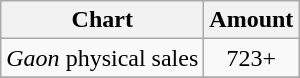<table class="wikitable" style="text-align:center">
<tr>
<th>Chart</th>
<th>Amount</th>
</tr>
<tr>
<td><em>Gaon</em> physical sales</td>
<td>723+</td>
</tr>
<tr>
</tr>
</table>
